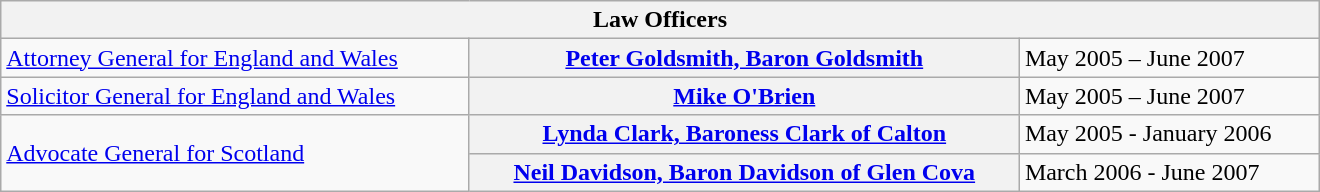<table class="wikitable plainrowheaders" width=100% style="max-width:55em;">
<tr>
<th colspan=4>Law Officers</th>
</tr>
<tr>
<td><a href='#'>Attorney General for England and Wales</a></td>
<th scope="row" style="font–weight:bold;"><a href='#'>Peter Goldsmith, Baron Goldsmith</a></th>
<td>May 2005 – June 2007</td>
</tr>
<tr>
<td><a href='#'>Solicitor General for England and Wales</a></td>
<th scope="row" style="font–weight:bold;"><a href='#'>Mike O'Brien</a></th>
<td>May 2005 – June 2007</td>
</tr>
<tr>
<td rowspan="2"><a href='#'>Advocate General for Scotland</a></td>
<th scope="row"><a href='#'>Lynda Clark, Baroness Clark of Calton</a></th>
<td>May 2005 - January  2006</td>
</tr>
<tr>
<th scope="row"><a href='#'>Neil Davidson, Baron Davidson of Glen Cova</a></th>
<td>March 2006 - June 2007</td>
</tr>
</table>
